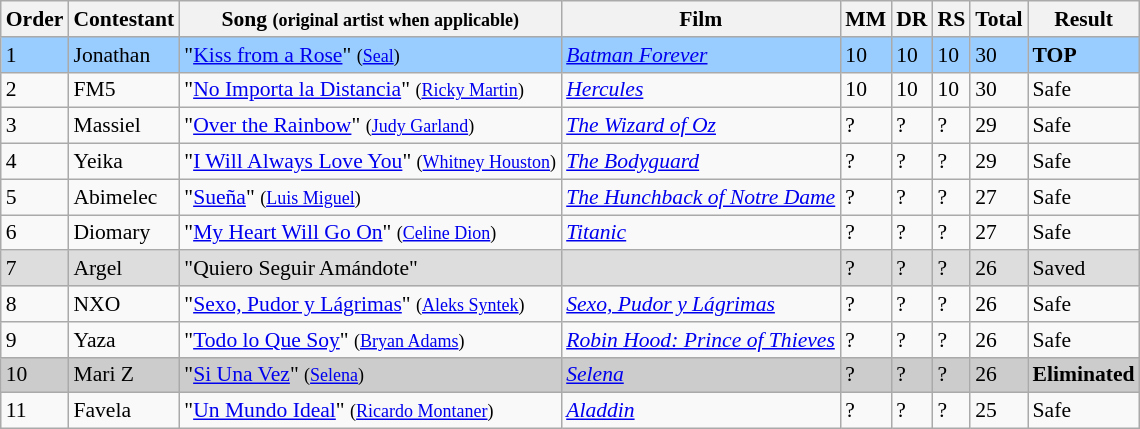<table class="wikitable" style="font-size:90%;">
<tr>
<th>Order</th>
<th>Contestant</th>
<th>Song <small>(original artist when applicable)</small></th>
<th>Film</th>
<th>MM</th>
<th>DR</th>
<th>RS</th>
<th>Total</th>
<th>Result</th>
</tr>
<tr style="background:#9cf;">
<td>1</td>
<td>Jonathan</td>
<td>"<a href='#'>Kiss from a Rose</a>" <small>(<a href='#'>Seal</a>)</small></td>
<td><em><a href='#'>Batman Forever</a></em></td>
<td>10</td>
<td>10</td>
<td>10</td>
<td>30</td>
<td><strong>TOP</strong></td>
</tr>
<tr>
<td>2</td>
<td>FM5</td>
<td>"<a href='#'>No Importa la Distancia</a>" <small>(<a href='#'>Ricky Martin</a>)</small></td>
<td><em><a href='#'>Hercules</a></em></td>
<td>10</td>
<td>10</td>
<td>10</td>
<td>30</td>
<td>Safe</td>
</tr>
<tr>
<td>3</td>
<td>Massiel</td>
<td>"<a href='#'>Over the Rainbow</a>" <small>(<a href='#'>Judy Garland</a>)</small></td>
<td><em><a href='#'>The Wizard of Oz</a></em></td>
<td>?</td>
<td>?</td>
<td>?</td>
<td>29</td>
<td>Safe</td>
</tr>
<tr>
<td>4</td>
<td>Yeika</td>
<td>"<a href='#'>I Will Always Love You</a>" <small>(<a href='#'>Whitney Houston</a>)</small></td>
<td><em><a href='#'>The Bodyguard</a></em></td>
<td>?</td>
<td>?</td>
<td>?</td>
<td>29</td>
<td>Safe</td>
</tr>
<tr>
<td>5</td>
<td>Abimelec</td>
<td>"<a href='#'>Sueña</a>" <small>(<a href='#'>Luis Miguel</a>)</small></td>
<td><em><a href='#'>The Hunchback of Notre Dame</a></em></td>
<td>?</td>
<td>?</td>
<td>?</td>
<td>27</td>
<td>Safe</td>
</tr>
<tr>
<td>6</td>
<td>Diomary</td>
<td>"<a href='#'>My Heart Will Go On</a>" <small>(<a href='#'>Celine Dion</a>)</small></td>
<td><em><a href='#'>Titanic</a></em></td>
<td>?</td>
<td>?</td>
<td>?</td>
<td>27</td>
<td>Safe</td>
</tr>
<tr style="background:#ddd;">
<td>7</td>
<td>Argel</td>
<td>"Quiero Seguir Amándote"</td>
<td></td>
<td>?</td>
<td>?</td>
<td>?</td>
<td>26</td>
<td>Saved</td>
</tr>
<tr>
<td>8</td>
<td>NXO</td>
<td>"<a href='#'>Sexo, Pudor y Lágrimas</a>" <small>(<a href='#'>Aleks Syntek</a>)</small></td>
<td><em><a href='#'>Sexo, Pudor y Lágrimas</a></em></td>
<td>?</td>
<td>?</td>
<td>?</td>
<td>26</td>
<td>Safe</td>
</tr>
<tr>
<td>9</td>
<td>Yaza</td>
<td>"<a href='#'>Todo lo Que Soy</a>" <small>(<a href='#'>Bryan Adams</a>)</small></td>
<td><em><a href='#'>Robin Hood: Prince of Thieves</a></em></td>
<td>?</td>
<td>?</td>
<td>?</td>
<td>26</td>
<td>Safe</td>
</tr>
<tr style="background:#ccc;">
<td>10</td>
<td>Mari Z</td>
<td>"<a href='#'>Si Una Vez</a>" <small>(<a href='#'>Selena</a>)</small></td>
<td><em><a href='#'>Selena</a></em></td>
<td>?</td>
<td>?</td>
<td>?</td>
<td>26</td>
<td><strong>Eliminated</strong></td>
</tr>
<tr>
<td>11</td>
<td>Favela</td>
<td>"<a href='#'>Un Mundo Ideal</a>" <small>(<a href='#'>Ricardo Montaner</a>)</small></td>
<td><em><a href='#'>Aladdin</a></em></td>
<td>?</td>
<td>?</td>
<td>?</td>
<td>25</td>
<td>Safe</td>
</tr>
</table>
